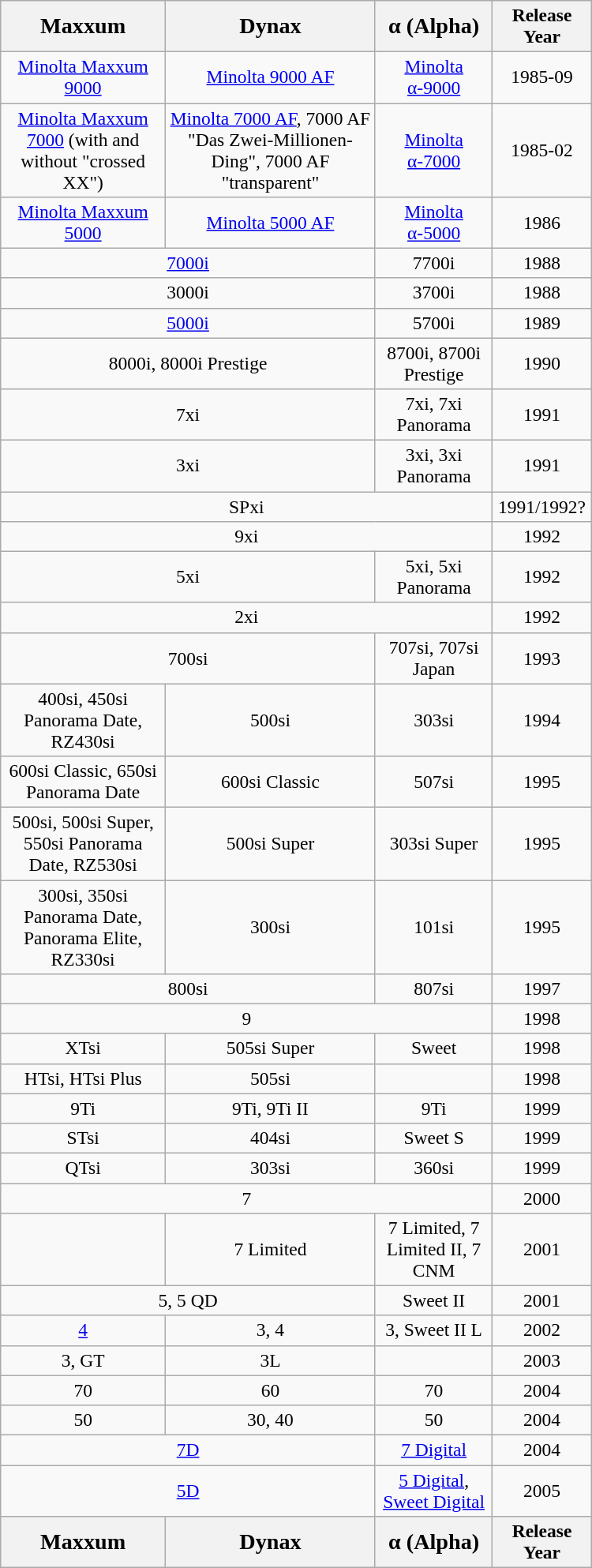<table class="wikitable" style="text-align:center; font-size:98%;" width="500">
<tr>
<th><big>Maxxum</big><br></th>
<th><big>Dynax</big><br></th>
<th><big>α (Alpha)</big><br></th>
<th>Release Year</th>
</tr>
<tr>
<td><a href='#'>Minolta Maxxum 9000</a></td>
<td><a href='#'>Minolta 9000 AF</a></td>
<td><a href='#'>Minolta α-9000</a></td>
<td>1985-09</td>
</tr>
<tr>
<td><a href='#'>Minolta Maxxum 7000</a> (with and without "crossed XX")</td>
<td><a href='#'>Minolta 7000 AF</a>, 7000 AF "Das Zwei-Millionen-Ding", 7000 AF "transparent"</td>
<td><a href='#'>Minolta α-7000</a></td>
<td>1985-02</td>
</tr>
<tr>
<td><a href='#'>Minolta Maxxum 5000</a></td>
<td><a href='#'>Minolta 5000 AF</a></td>
<td><a href='#'>Minolta α-5000</a></td>
<td>1986</td>
</tr>
<tr>
<td colspan=2><a href='#'>7000i</a></td>
<td>7700i</td>
<td>1988</td>
</tr>
<tr>
<td colspan=2>3000i</td>
<td>3700i</td>
<td>1988</td>
</tr>
<tr>
<td colspan=2><a href='#'>5000i</a></td>
<td>5700i</td>
<td>1989</td>
</tr>
<tr>
<td colspan=2>8000i, 8000i Prestige</td>
<td>8700i, 8700i Prestige</td>
<td>1990</td>
</tr>
<tr>
<td colspan=2>7xi</td>
<td>7xi, 7xi Panorama</td>
<td>1991</td>
</tr>
<tr>
<td colspan=2>3xi</td>
<td>3xi, 3xi Panorama</td>
<td>1991</td>
</tr>
<tr>
<td colspan=3>SPxi</td>
<td>1991/1992?</td>
</tr>
<tr>
<td colspan=3>9xi</td>
<td>1992</td>
</tr>
<tr>
<td colspan=2>5xi</td>
<td>5xi, 5xi Panorama</td>
<td>1992</td>
</tr>
<tr>
<td colspan=3>2xi</td>
<td>1992</td>
</tr>
<tr>
<td colspan=2>700si</td>
<td>707si, 707si Japan</td>
<td>1993</td>
</tr>
<tr>
<td>400si, 450si Panorama Date, RZ430si</td>
<td>500si</td>
<td>303si</td>
<td>1994</td>
</tr>
<tr>
<td>600si Classic, 650si Panorama Date</td>
<td>600si Classic</td>
<td>507si</td>
<td>1995</td>
</tr>
<tr>
<td>500si, 500si Super, 550si Panorama Date, RZ530si</td>
<td>500si Super</td>
<td>303si Super</td>
<td>1995</td>
</tr>
<tr>
<td>300si, 350si Panorama Date, Panorama Elite, RZ330si</td>
<td>300si</td>
<td>101si</td>
<td>1995</td>
</tr>
<tr>
<td colspan=2>800si</td>
<td>807si</td>
<td>1997</td>
</tr>
<tr>
<td colspan=3>9</td>
<td>1998</td>
</tr>
<tr>
<td>XTsi</td>
<td>505si Super</td>
<td>Sweet</td>
<td>1998</td>
</tr>
<tr>
<td>HTsi, HTsi Plus</td>
<td>505si</td>
<td></td>
<td>1998</td>
</tr>
<tr>
<td>9Ti</td>
<td>9Ti, 9Ti II</td>
<td>9Ti</td>
<td>1999</td>
</tr>
<tr>
<td>STsi</td>
<td>404si</td>
<td>Sweet S</td>
<td>1999</td>
</tr>
<tr>
<td>QTsi</td>
<td>303si</td>
<td>360si</td>
<td>1999</td>
</tr>
<tr>
<td colspan=3>7</td>
<td>2000</td>
</tr>
<tr>
<td></td>
<td>7 Limited</td>
<td>7 Limited, 7 Limited II, 7 CNM</td>
<td>2001</td>
</tr>
<tr>
<td colspan=2>5, 5 QD</td>
<td>Sweet II</td>
<td>2001</td>
</tr>
<tr>
<td><a href='#'>4</a></td>
<td>3, 4</td>
<td>3, Sweet II L</td>
<td>2002</td>
</tr>
<tr>
<td>3, GT</td>
<td>3L</td>
<td></td>
<td>2003</td>
</tr>
<tr>
<td>70</td>
<td>60</td>
<td>70</td>
<td>2004</td>
</tr>
<tr>
<td>50</td>
<td>30, 40</td>
<td>50</td>
<td>2004</td>
</tr>
<tr>
<td colspan=2><a href='#'>7D</a></td>
<td><a href='#'>7 Digital</a></td>
<td>2004</td>
</tr>
<tr>
<td colspan=2><a href='#'>5D</a></td>
<td><a href='#'>5 Digital</a>, <a href='#'>Sweet Digital</a></td>
<td>2005</td>
</tr>
<tr>
<th><big>Maxxum</big><br></th>
<th><big>Dynax</big><br></th>
<th><big>α (Alpha)</big><br></th>
<th>Release Year</th>
</tr>
</table>
